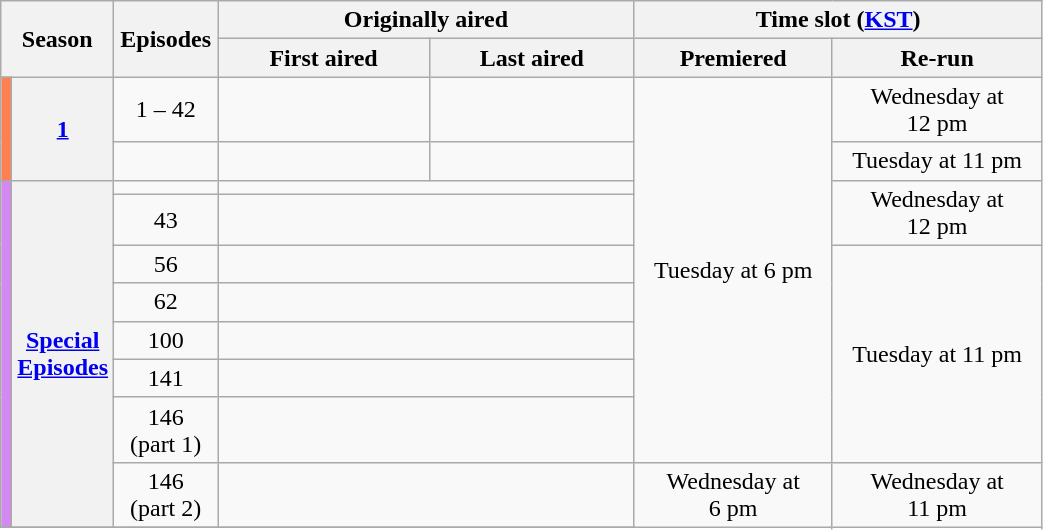<table class="wikitable" style="text-align: center" width=55%>
<tr>
<th colspan="2" rowspan="2" style="width:5%;">Season</th>
<th rowspan="2" style="width:10%;">Episodes</th>
<th colspan="2" style="width:40%;">Originally aired</th>
<th colspan="2">Time slot (<a href='#'>KST</a>)</th>
</tr>
<tr>
<th>First aired</th>
<th>Last aired</th>
<th>Premiered</th>
<th>Re-run</th>
</tr>
<tr>
<td rowspan="2" style="background-color:#FF7F50;" style="width:1em;"></td>
<th rowspan="2"><a href='#'>1</a></th>
<td>1 – 42</td>
<td></td>
<td></td>
<td rowspan="9">Tuesday at 6 pm</td>
<td>Wednesday at 12 pm</td>
</tr>
<tr>
<td></td>
<td></td>
<td></td>
<td>Tuesday at 11 pm</td>
</tr>
<tr>
<td rowspan="8" style="background-color:#D488F2;" style="width:1em;"></td>
<th rowspan="8"><a href='#'>Special Episodes</a></th>
<td></td>
<td colspan="2"></td>
<td rowspan="2">Wednesday at 12 pm</td>
</tr>
<tr>
<td>43</td>
<td colspan="2"></td>
</tr>
<tr>
<td>56</td>
<td colspan="2"></td>
<td rowspan="5">Tuesday at 11 pm</td>
</tr>
<tr>
<td>62</td>
<td colspan="2"></td>
</tr>
<tr>
<td>100</td>
<td colspan="2"></td>
</tr>
<tr>
<td>141</td>
<td colspan="2"></td>
</tr>
<tr>
<td>146<br>(part 1)</td>
<td colspan="2"></td>
</tr>
<tr>
<td>146<br>(part 2)</td>
<td colspan="2"></td>
<td rowspan="2">Wednesday at 6 pm</td>
<td rowspan="2">Wednesday at 11 pm</td>
</tr>
<tr>
</tr>
</table>
